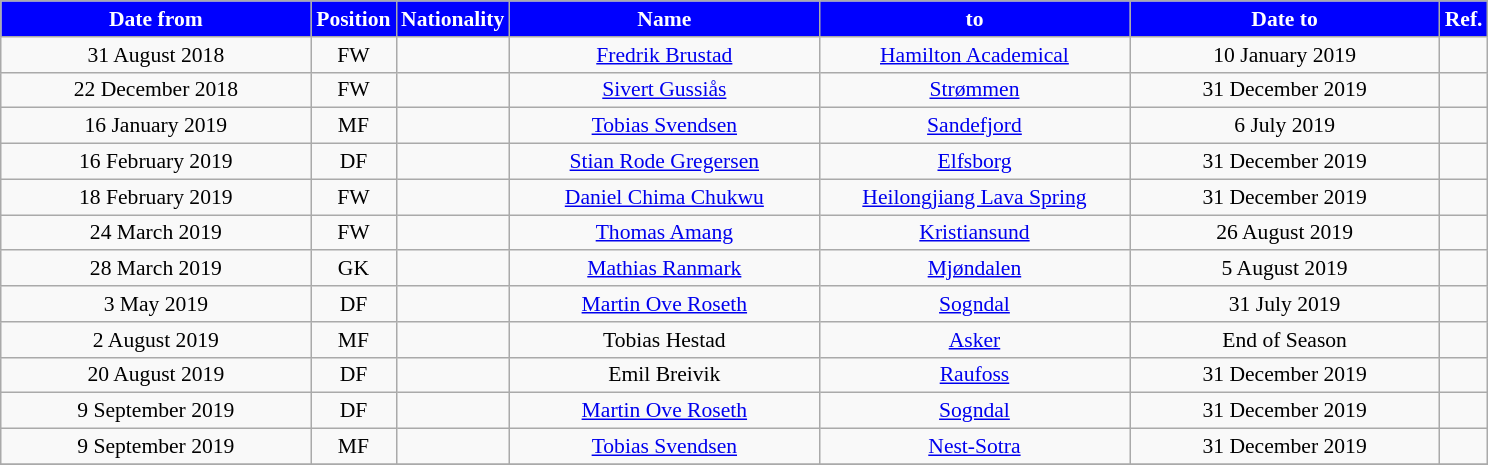<table class="wikitable" style="text-align:center; font-size:90%; ">
<tr>
<th style="background:#00f; color:white; width:200px;">Date from</th>
<th style="background:#00f; color:white; width:50px;">Position</th>
<th style="background:#00f; color:white; width:50px;">Nationality</th>
<th style="background:#00f; color:white; width:200px;">Name</th>
<th style="background:#00f; color:white; width:200px;">to</th>
<th style="background:#00f; color:white; width:200px;">Date to</th>
<th style="background:#00f; color:white; width:25px;">Ref.</th>
</tr>
<tr>
<td>31 August 2018</td>
<td>FW</td>
<td></td>
<td><a href='#'>Fredrik Brustad</a></td>
<td><a href='#'>Hamilton Academical</a></td>
<td>10 January 2019</td>
<td></td>
</tr>
<tr>
<td>22 December 2018</td>
<td>FW</td>
<td></td>
<td><a href='#'>Sivert Gussiås</a></td>
<td><a href='#'>Strømmen</a></td>
<td>31 December 2019</td>
<td></td>
</tr>
<tr>
<td>16 January 2019</td>
<td>MF</td>
<td></td>
<td><a href='#'>Tobias Svendsen</a></td>
<td><a href='#'>Sandefjord</a></td>
<td>6 July 2019</td>
<td></td>
</tr>
<tr>
<td>16 February 2019</td>
<td>DF</td>
<td></td>
<td><a href='#'>Stian Rode Gregersen</a></td>
<td><a href='#'>Elfsborg</a></td>
<td>31 December 2019</td>
<td></td>
</tr>
<tr>
<td>18 February 2019</td>
<td>FW</td>
<td></td>
<td><a href='#'>Daniel Chima Chukwu</a></td>
<td><a href='#'>Heilongjiang Lava Spring</a></td>
<td>31 December 2019</td>
<td></td>
</tr>
<tr>
<td>24 March 2019</td>
<td>FW</td>
<td></td>
<td><a href='#'>Thomas Amang</a></td>
<td><a href='#'>Kristiansund</a></td>
<td>26 August 2019</td>
<td></td>
</tr>
<tr>
<td>28 March 2019</td>
<td>GK</td>
<td></td>
<td><a href='#'>Mathias Ranmark</a></td>
<td><a href='#'>Mjøndalen</a></td>
<td>5 August 2019</td>
<td></td>
</tr>
<tr>
<td>3 May 2019</td>
<td>DF</td>
<td></td>
<td><a href='#'>Martin Ove Roseth</a></td>
<td><a href='#'>Sogndal</a></td>
<td>31 July 2019</td>
<td></td>
</tr>
<tr>
<td>2 August 2019</td>
<td>MF</td>
<td></td>
<td>Tobias Hestad</td>
<td><a href='#'>Asker</a></td>
<td>End of Season</td>
<td></td>
</tr>
<tr>
<td>20 August 2019</td>
<td>DF</td>
<td></td>
<td>Emil Breivik</td>
<td><a href='#'>Raufoss</a></td>
<td>31 December 2019</td>
<td></td>
</tr>
<tr>
<td>9 September 2019</td>
<td>DF</td>
<td></td>
<td><a href='#'>Martin Ove Roseth</a></td>
<td><a href='#'>Sogndal</a></td>
<td>31 December 2019</td>
<td></td>
</tr>
<tr>
<td>9 September 2019</td>
<td>MF</td>
<td></td>
<td><a href='#'>Tobias Svendsen</a></td>
<td><a href='#'>Nest-Sotra</a></td>
<td>31 December 2019</td>
<td></td>
</tr>
<tr>
</tr>
</table>
